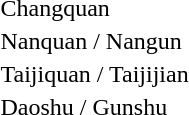<table>
<tr>
<td>Changquan<br></td>
<td></td>
<td></td>
<td></td>
</tr>
<tr>
<td>Nanquan / Nangun<br></td>
<td></td>
<td></td>
<td></td>
</tr>
<tr>
<td>Taijiquan / Taijijian<br></td>
<td></td>
<td></td>
<td></td>
</tr>
<tr>
<td>Daoshu / Gunshu<br></td>
<td></td>
<td></td>
<td></td>
</tr>
</table>
